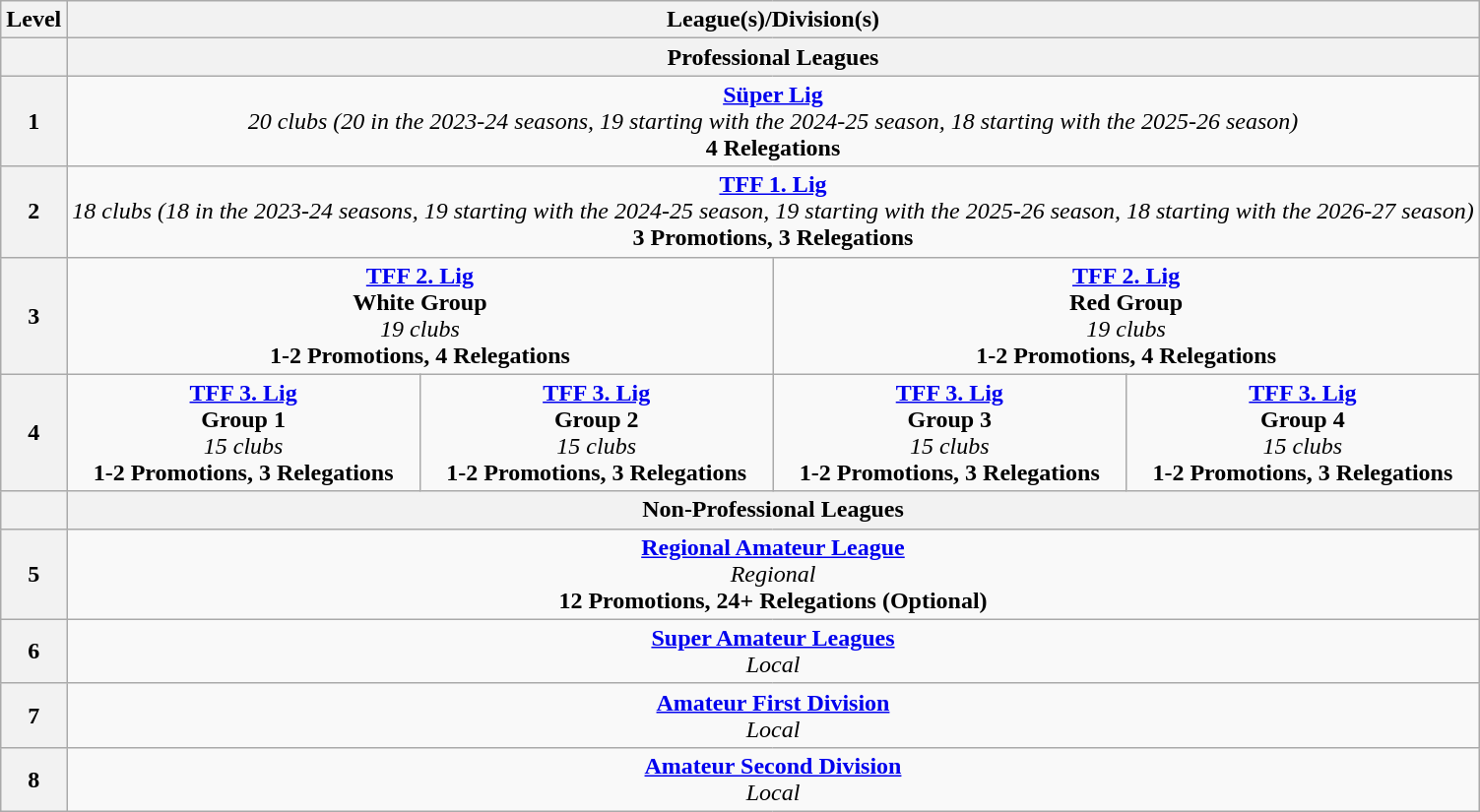<table class="wikitable" style="text-align: center;">
<tr>
<th colspan="1">Level</th>
<th colspan="4">League(s)/Division(s)</th>
</tr>
<tr>
<th colspan="1"></th>
<th colspan="4"><strong>Professional Leagues</strong></th>
</tr>
<tr>
<th colspan="1">1</th>
<td colspan="5" align="center"><strong><a href='#'>Süper Lig</a></strong> <br><em>20 clubs (20 in the 2023-24 seasons, 19 starting with the 2024-25 season, 18 starting with the 2025-26 season)</em><br><strong>4 Relegations</strong></td>
</tr>
<tr>
<th colspan="1">2</th>
<td colspan="4" align="center"><strong><a href='#'>TFF 1. Lig</a></strong><br><em>18 clubs (18 in the 2023-24 seasons, 19 starting with the 2024-25 season, 19 starting with the 2025-26 season, 18 starting with the 2026-27 season)</em><br><strong>3 Promotions, 3 Relegations</strong></td>
</tr>
<tr>
<th colspan="1">3</th>
<td colspan="2" align="center"><strong><a href='#'>TFF 2. Lig</a></strong><br><strong>White Group</strong><br><em>19 clubs</em><br><strong>1-2 Promotions, 4 Relegations</strong></td>
<td colspan="2"><strong><a href='#'>TFF 2. Lig</a></strong><br><strong>Red Group</strong><br><em>19 clubs</em><br><strong>1-2 Promotions, 4 Relegations</strong></td>
</tr>
<tr>
<th colspan="1">4</th>
<td colspan="1" align="center"><strong><a href='#'>TFF 3. Lig</a></strong><br><strong>Group 1</strong><br><em>15 clubs</em><br><strong>1-2 Promotions, 3 Relegations</strong></td>
<td colspan="1" align="center"><strong><a href='#'>TFF 3. Lig</a></strong><br><strong>Group 2</strong><br><em>15 clubs</em><br><strong>1-2 Promotions, 3 Relegations</strong></td>
<td colspan="1" align="center"><strong><a href='#'>TFF 3. Lig</a></strong><br><strong>Group 3</strong><br><em>15 clubs</em><br><strong>1-2 Promotions, 3 Relegations</strong></td>
<td colspan="1" align="center"><strong><a href='#'>TFF 3. Lig</a></strong><br><strong>Group 4</strong><br><em>15 clubs</em><br><strong>1-2 Promotions, 3 Relegations</strong></td>
</tr>
<tr>
<th colspan="1"></th>
<th colspan="4"><strong>Non-Professional Leagues</strong></th>
</tr>
<tr>
<th colspan="1">5</th>
<td colspan="4" align="center"><strong><a href='#'>Regional Amateur League</a></strong><br><em>Regional</em><br><strong>12 Promotions, 24+ Relegations (Optional)</strong></td>
</tr>
<tr>
<th colspan="1">6</th>
<td colspan="4" align="center"><strong><a href='#'>Super Amateur Leagues</a></strong><br><em>Local</em></td>
</tr>
<tr>
<th colspan="1">7</th>
<td colspan="4" align="center"><strong><a href='#'>Amateur First Division</a></strong><br><em>Local</em></td>
</tr>
<tr ---->
<th colspan="1">8</th>
<td colspan="4" align="center"><strong><a href='#'>Amateur Second Division</a></strong><br><em>Local</em></td>
</tr>
</table>
